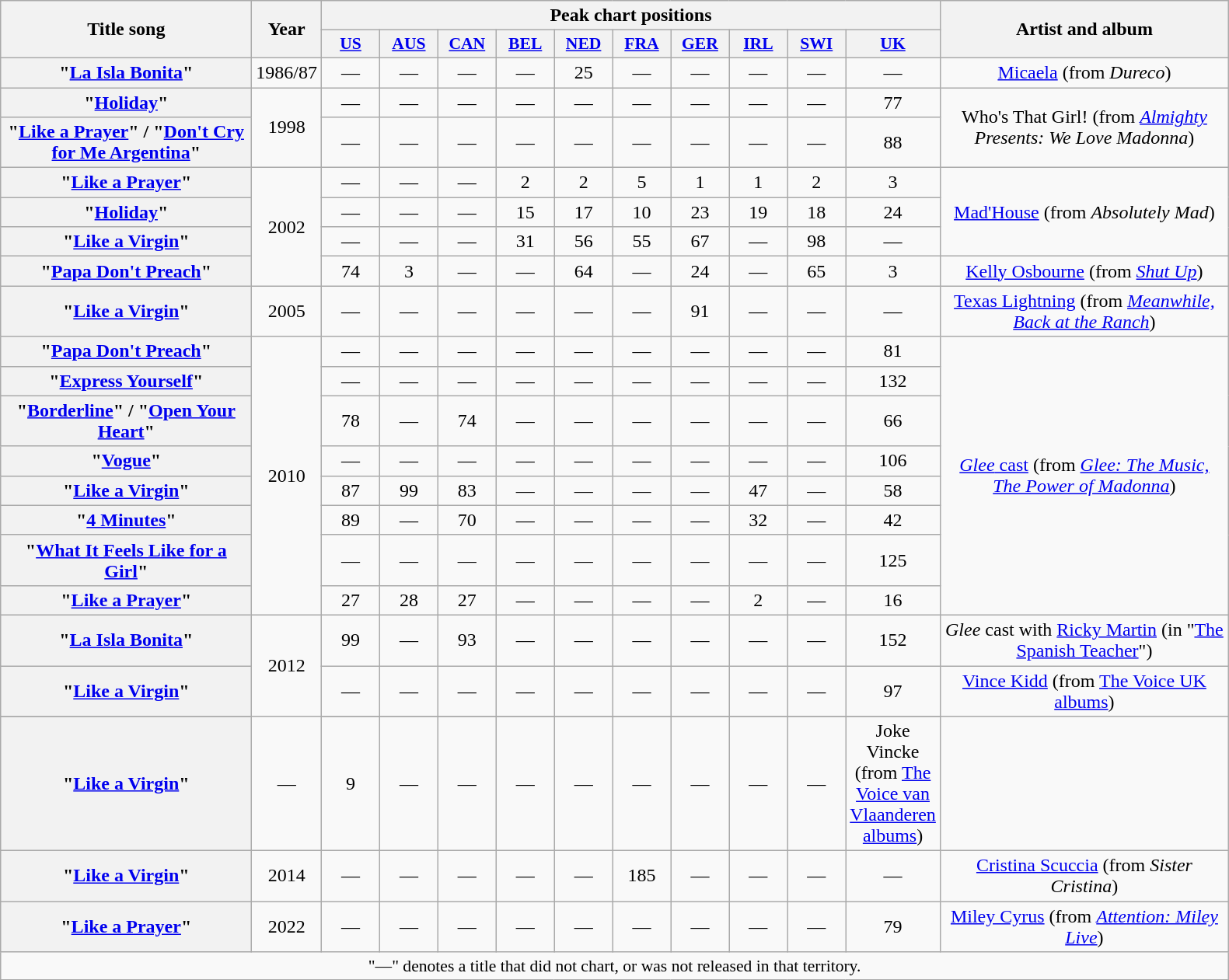<table class="wikitable plainrowheaders" style="text-align:center;">
<tr>
<th scope="col" rowspan="2" style="width:13em;">Title song</th>
<th scope="col" rowspan="2"  style="width:1em;">Year</th>
<th scope="col" colspan="10">Peak chart positions</th>
<th scope="col" rowspan="2" style="width:15em;">Artist and album</th>
</tr>
<tr>
<th scope="col" style="width:3em; font-size:90%;"><a href='#'>US</a><br></th>
<th scope="col" style="width:3em; font-size:90%;"><a href='#'>AUS</a><br></th>
<th scope="col" style="width:3em; font-size:90%;"><a href='#'>CAN</a><br></th>
<th scope="col" style="width:3em; font-size:90%;"><a href='#'>BEL</a><br></th>
<th scope="col" style="width:3em; font-size:90%;"><a href='#'>NED</a><br></th>
<th scope="col" style="width:3em; font-size:90%;"><a href='#'>FRA</a><br></th>
<th scope="col" style="width:3em; font-size:90%;"><a href='#'>GER</a><br></th>
<th scope="col" style="width:3em; font-size:90%;"><a href='#'>IRL</a><br></th>
<th scope="col" style="width:3em; font-size:90%;"><a href='#'>SWI</a><br></th>
<th scope="col" style="width:3em; font-size:90%;"><a href='#'>UK</a><br></th>
</tr>
<tr>
<th scope="row">"<a href='#'>La Isla Bonita</a>"</th>
<td>1986/87</td>
<td>—</td>
<td>—</td>
<td>—</td>
<td>—</td>
<td>25</td>
<td>—</td>
<td>—</td>
<td>—</td>
<td>—</td>
<td>—</td>
<td><a href='#'>Micaela</a> (from <em>Dureco</em>)</td>
</tr>
<tr>
<th scope="row">"<a href='#'>Holiday</a>"</th>
<td rowspan="2">1998</td>
<td>—</td>
<td>—</td>
<td>—</td>
<td>—</td>
<td>—</td>
<td>—</td>
<td>—</td>
<td>—</td>
<td>—</td>
<td>77</td>
<td rowspan="2" data-sort-value = "Armstrong">Who's That Girl! (from <em><a href='#'>Almighty</a> Presents: We Love Madonna</em>)</td>
</tr>
<tr>
<th scope="row">"<a href='#'>Like a Prayer</a>" / "<a href='#'>Don't Cry for Me Argentina</a>"</th>
<td>—</td>
<td>—</td>
<td>—</td>
<td>—</td>
<td>—</td>
<td>—</td>
<td>—</td>
<td>—</td>
<td>—</td>
<td>88</td>
</tr>
<tr>
<th scope="row">"<a href='#'>Like a Prayer</a>"</th>
<td rowspan="4">2002</td>
<td>—</td>
<td>—</td>
<td>—</td>
<td>2</td>
<td>2</td>
<td>5</td>
<td>1</td>
<td>1</td>
<td>2</td>
<td>3</td>
<td rowspan="3" data-sort-value = "Armstrong"><a href='#'>Mad'House</a> (from <em>Absolutely Mad</em>)</td>
</tr>
<tr>
<th scope="row">"<a href='#'>Holiday</a>"</th>
<td>—</td>
<td>—</td>
<td>—</td>
<td>15</td>
<td>17</td>
<td>10</td>
<td>23</td>
<td>19</td>
<td>18</td>
<td>24</td>
</tr>
<tr>
<th scope="row">"<a href='#'>Like a Virgin</a>"</th>
<td>—</td>
<td>—</td>
<td>—</td>
<td>31</td>
<td>56</td>
<td>55</td>
<td>67</td>
<td>—</td>
<td>98</td>
<td>—</td>
</tr>
<tr>
<th scope="row">"<a href='#'>Papa Don't Preach</a>"</th>
<td>74</td>
<td>3</td>
<td>—</td>
<td>—</td>
<td>64</td>
<td>—</td>
<td>24</td>
<td>—</td>
<td>65</td>
<td>3</td>
<td><a href='#'>Kelly Osbourne</a> (from <em><a href='#'>Shut Up</a></em>)</td>
</tr>
<tr>
<th scope="row">"<a href='#'>Like a Virgin</a>"</th>
<td>2005</td>
<td>—</td>
<td>—</td>
<td>—</td>
<td>—</td>
<td>—</td>
<td>—</td>
<td>91</td>
<td>—</td>
<td>—</td>
<td>—</td>
<td><a href='#'>Texas Lightning</a> (from <em><a href='#'>Meanwhile, Back at the Ranch</a></em>)</td>
</tr>
<tr>
<th scope="row">"<a href='#'>Papa Don't Preach</a>"</th>
<td rowspan="8">2010</td>
<td>—</td>
<td>—</td>
<td>—</td>
<td>—</td>
<td>—</td>
<td>—</td>
<td>—</td>
<td>—</td>
<td>—</td>
<td>81</td>
<td rowspan="8" data-sort-value = "Armstrong"><a href='#'><em>Glee</em> cast</a> (from <em><a href='#'>Glee: The Music, The Power of Madonna</a></em>)</td>
</tr>
<tr>
<th scope="row">"<a href='#'>Express Yourself</a>"</th>
<td>—</td>
<td>—</td>
<td>—</td>
<td>—</td>
<td>—</td>
<td>—</td>
<td>—</td>
<td>—</td>
<td>—</td>
<td>132</td>
</tr>
<tr>
<th scope="row">"<a href='#'>Borderline</a>" / "<a href='#'>Open Your Heart</a>"</th>
<td>78</td>
<td>—</td>
<td>74</td>
<td>—</td>
<td>—</td>
<td>—</td>
<td>—</td>
<td>—</td>
<td>—</td>
<td>66</td>
</tr>
<tr>
<th scope="row">"<a href='#'>Vogue</a>"</th>
<td>—</td>
<td>—</td>
<td>—</td>
<td>—</td>
<td>—</td>
<td>—</td>
<td>—</td>
<td>—</td>
<td>—</td>
<td>106</td>
</tr>
<tr>
<th scope="row">"<a href='#'>Like a Virgin</a>"</th>
<td>87</td>
<td>99</td>
<td>83</td>
<td>—</td>
<td>—</td>
<td>—</td>
<td>—</td>
<td>47</td>
<td>—</td>
<td>58</td>
</tr>
<tr>
<th scope="row">"<a href='#'>4 Minutes</a>"</th>
<td>89</td>
<td>—</td>
<td>70</td>
<td>—</td>
<td>—</td>
<td>—</td>
<td>—</td>
<td>32</td>
<td>—</td>
<td>42</td>
</tr>
<tr>
<th scope="row">"<a href='#'>What It Feels Like for a Girl</a>"</th>
<td>—</td>
<td>—</td>
<td>—</td>
<td>—</td>
<td>—</td>
<td>—</td>
<td>—</td>
<td>—</td>
<td>—</td>
<td>125</td>
</tr>
<tr>
<th scope="row">"<a href='#'>Like a Prayer</a>"</th>
<td>27</td>
<td>28</td>
<td>27</td>
<td>—</td>
<td>—</td>
<td>—</td>
<td>—</td>
<td>2</td>
<td>—</td>
<td>16</td>
</tr>
<tr>
<th scope="row">"<a href='#'>La Isla Bonita</a>"</th>
<td rowspan="3">2012</td>
<td>99</td>
<td>—</td>
<td>93</td>
<td>—</td>
<td>—</td>
<td>—</td>
<td>—</td>
<td>—</td>
<td>—</td>
<td>152</td>
<td><em>Glee</em> cast with <a href='#'>Ricky Martin</a> (in  "<a href='#'>The Spanish Teacher</a>")</td>
</tr>
<tr>
<th scope="row">"<a href='#'>Like a Virgin</a>"</th>
<td>—</td>
<td>—</td>
<td>—</td>
<td>—</td>
<td>—</td>
<td>—</td>
<td>—</td>
<td>—</td>
<td>—</td>
<td>97</td>
<td><a href='#'>Vince Kidd</a> (from <a href='#'>The Voice UK albums</a>)</td>
</tr>
<tr>
</tr>
<tr>
<th scope="row">"<a href='#'>Like a Virgin</a>"</th>
<td>—</td>
<td>9</td>
<td>—</td>
<td>—</td>
<td>—</td>
<td>—</td>
<td>—</td>
<td>—</td>
<td>—</td>
<td>—</td>
<td>Joke Vincke (from <a href='#'>The Voice van Vlaanderen albums</a>)</td>
</tr>
<tr>
<th scope="row">"<a href='#'>Like a Virgin</a>"</th>
<td>2014</td>
<td>—</td>
<td>—</td>
<td>—</td>
<td>—</td>
<td>—</td>
<td>185</td>
<td>—</td>
<td>—</td>
<td>—</td>
<td>—</td>
<td><a href='#'>Cristina Scuccia</a> (from <em>Sister Cristina</em>)</td>
</tr>
<tr>
<th scope="row">"<a href='#'>Like a Prayer</a>"</th>
<td>2022</td>
<td>—</td>
<td>—</td>
<td>—</td>
<td>—</td>
<td>—</td>
<td>—</td>
<td>—</td>
<td>—</td>
<td>—</td>
<td>79</td>
<td><a href='#'>Miley Cyrus</a> (from <em><a href='#'>Attention: Miley Live</a></em>)</td>
</tr>
<tr>
<td colspan="17" style="font-size:90%">"—" denotes a title that did not chart, or was not released in that territory.</td>
</tr>
</table>
